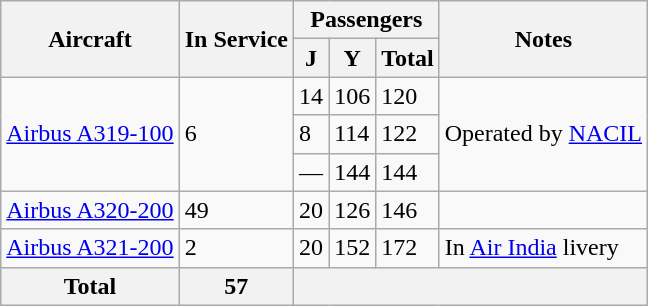<table class="wikitable">
<tr>
<th rowspan="2">Aircraft</th>
<th rowspan="2">In Service</th>
<th colspan="3">Passengers</th>
<th rowspan="2">Notes</th>
</tr>
<tr>
<th><abbr>J</abbr></th>
<th><abbr>Y</abbr></th>
<th>Total</th>
</tr>
<tr>
<td rowspan="3"><a href='#'>Airbus A319-100</a></td>
<td rowspan="3">6</td>
<td>14</td>
<td>106</td>
<td>120</td>
<td rowspan="3">Operated by <a href='#'>NACIL</a></td>
</tr>
<tr>
<td>8</td>
<td>114</td>
<td>122</td>
</tr>
<tr>
<td>—</td>
<td>144</td>
<td>144</td>
</tr>
<tr>
<td><a href='#'>Airbus A320-200</a></td>
<td>49</td>
<td>20</td>
<td>126</td>
<td>146</td>
<td></td>
</tr>
<tr>
<td><a href='#'>Airbus A321-200</a></td>
<td>2</td>
<td>20</td>
<td>152</td>
<td>172</td>
<td>In <a href='#'>Air India</a> livery</td>
</tr>
<tr>
<th>Total</th>
<th>57</th>
<th colspan="4"></th>
</tr>
</table>
